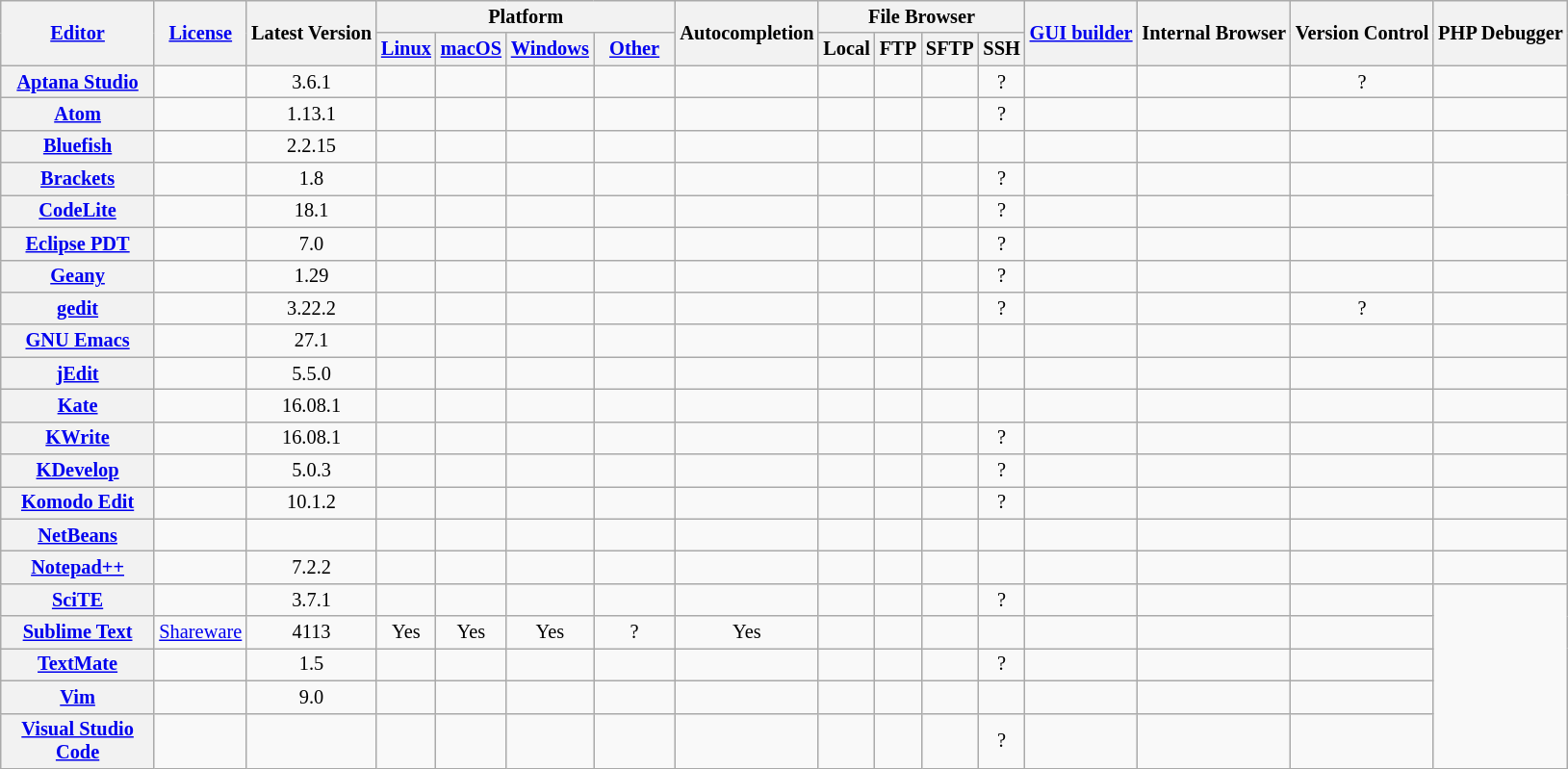<table class="wikitable sortable" style="font-size: 85%; text-align: center; width: auto;">
<tr>
<th rowspan = "2" style="width:100px;"><a href='#'>Editor</a></th>
<th rowspan = "2"><a href='#'>License</a></th>
<th rowspan = "2">Latest Version</th>
<th colspan = "4">Platform</th>
<th rowspan = "2">Autocompletion</th>
<th colspan="4">File Browser</th>
<th rowspan = "2"><a href='#'>GUI builder</a></th>
<th rowspan = "2">Internal Browser</th>
<th rowspan = "2">Version Control</th>
<th rowspan = "2">PHP Debugger</th>
</tr>
<tr>
<th><a href='#'>Linux</a></th>
<th><a href='#'>macOS</a></th>
<th><a href='#'>Windows</a></th>
<th style="width:50px;"><a href='#'>Other</a></th>
<th>Local</th>
<th>FTP</th>
<th>SFTP</th>
<th>SSH</th>
</tr>
<tr>
<th><a href='#'>Aptana Studio</a></th>
<td></td>
<td>3.6.1</td>
<td></td>
<td></td>
<td></td>
<td></td>
<td></td>
<td></td>
<td></td>
<td></td>
<td>?</td>
<td></td>
<td></td>
<td>?</td>
<td></td>
</tr>
<tr>
<th><a href='#'>Atom</a></th>
<td></td>
<td>1.13.1</td>
<td></td>
<td></td>
<td></td>
<td></td>
<td></td>
<td></td>
<td></td>
<td></td>
<td>?</td>
<td></td>
<td></td>
<td></td>
</tr>
<tr>
<th><a href='#'>Bluefish</a></th>
<td></td>
<td>2.2.15</td>
<td></td>
<td></td>
<td></td>
<td></td>
<td></td>
<td></td>
<td></td>
<td></td>
<td></td>
<td></td>
<td></td>
<td></td>
<td></td>
</tr>
<tr>
<th><a href='#'>Brackets</a></th>
<td></td>
<td>1.8</td>
<td></td>
<td></td>
<td></td>
<td></td>
<td></td>
<td></td>
<td></td>
<td></td>
<td>?</td>
<td></td>
<td></td>
<td></td>
</tr>
<tr>
<th><a href='#'>CodeLite</a></th>
<td></td>
<td>18.1</td>
<td></td>
<td></td>
<td></td>
<td></td>
<td></td>
<td></td>
<td></td>
<td></td>
<td>?</td>
<td></td>
<td></td>
<td></td>
</tr>
<tr>
<th><a href='#'>Eclipse PDT</a></th>
<td></td>
<td>7.0</td>
<td></td>
<td></td>
<td></td>
<td></td>
<td></td>
<td></td>
<td></td>
<td></td>
<td>?</td>
<td></td>
<td></td>
<td></td>
<td></td>
</tr>
<tr>
<th><a href='#'>Geany</a></th>
<td></td>
<td>1.29</td>
<td></td>
<td></td>
<td></td>
<td></td>
<td></td>
<td></td>
<td></td>
<td></td>
<td>?</td>
<td></td>
<td></td>
<td></td>
</tr>
<tr>
<th><a href='#'>gedit</a></th>
<td></td>
<td>3.22.2</td>
<td></td>
<td></td>
<td></td>
<td></td>
<td></td>
<td></td>
<td></td>
<td></td>
<td>?</td>
<td></td>
<td></td>
<td>?</td>
<td></td>
</tr>
<tr>
<th><a href='#'>GNU Emacs</a></th>
<td></td>
<td>27.1</td>
<td></td>
<td></td>
<td></td>
<td></td>
<td></td>
<td></td>
<td></td>
<td></td>
<td></td>
<td></td>
<td></td>
<td></td>
<td></td>
</tr>
<tr>
<th><a href='#'>jEdit</a></th>
<td></td>
<td>5.5.0</td>
<td></td>
<td></td>
<td></td>
<td></td>
<td></td>
<td></td>
<td></td>
<td></td>
<td></td>
<td></td>
<td></td>
<td></td>
</tr>
<tr>
<th><a href='#'>Kate</a></th>
<td></td>
<td>16.08.1</td>
<td></td>
<td></td>
<td></td>
<td></td>
<td></td>
<td></td>
<td></td>
<td></td>
<td></td>
<td></td>
<td></td>
<td></td>
<td></td>
</tr>
<tr>
<th><a href='#'>KWrite</a></th>
<td></td>
<td>16.08.1</td>
<td></td>
<td></td>
<td></td>
<td></td>
<td></td>
<td></td>
<td></td>
<td></td>
<td>?</td>
<td></td>
<td></td>
<td></td>
</tr>
<tr>
<th><a href='#'>KDevelop</a></th>
<td></td>
<td>5.0.3</td>
<td></td>
<td></td>
<td></td>
<td></td>
<td></td>
<td></td>
<td></td>
<td></td>
<td>?</td>
<td></td>
<td></td>
<td></td>
<td></td>
</tr>
<tr>
<th><a href='#'>Komodo Edit</a></th>
<td></td>
<td>10.1.2</td>
<td></td>
<td></td>
<td></td>
<td></td>
<td></td>
<td></td>
<td></td>
<td></td>
<td>?</td>
<td></td>
<td></td>
<td></td>
</tr>
<tr>
<th><a href='#'>NetBeans</a></th>
<td></td>
<td></td>
<td></td>
<td></td>
<td></td>
<td></td>
<td></td>
<td></td>
<td></td>
<td></td>
<td></td>
<td></td>
<td></td>
<td></td>
<td></td>
</tr>
<tr>
<th><a href='#'>Notepad++</a></th>
<td></td>
<td>7.2.2</td>
<td></td>
<td></td>
<td></td>
<td></td>
<td></td>
<td></td>
<td></td>
<td></td>
<td></td>
<td></td>
<td></td>
<td></td>
<td></td>
</tr>
<tr>
<th><a href='#'>SciTE</a></th>
<td></td>
<td>3.7.1</td>
<td></td>
<td></td>
<td></td>
<td></td>
<td></td>
<td></td>
<td></td>
<td></td>
<td>?</td>
<td></td>
<td></td>
<td></td>
</tr>
<tr>
<th><a href='#'>Sublime Text</a></th>
<td><a href='#'>Shareware</a></td>
<td>4113</td>
<td>Yes</td>
<td>Yes</td>
<td>Yes</td>
<td>?</td>
<td>Yes</td>
<td></td>
<td></td>
<td></td>
<td></td>
<td></td>
<td></td>
<td></td>
</tr>
<tr>
<th><a href='#'>TextMate</a></th>
<td></td>
<td>1.5</td>
<td></td>
<td></td>
<td></td>
<td></td>
<td></td>
<td></td>
<td></td>
<td></td>
<td>?</td>
<td></td>
<td></td>
<td></td>
</tr>
<tr>
<th><a href='#'>Vim</a></th>
<td></td>
<td>9.0</td>
<td></td>
<td></td>
<td></td>
<td></td>
<td></td>
<td></td>
<td></td>
<td></td>
<td></td>
<td></td>
<td></td>
<td></td>
</tr>
<tr>
<th><a href='#'>Visual Studio Code</a></th>
<td></td>
<td></td>
<td></td>
<td></td>
<td></td>
<td></td>
<td></td>
<td></td>
<td></td>
<td></td>
<td>?</td>
<td></td>
<td></td>
<td></td>
</tr>
</table>
